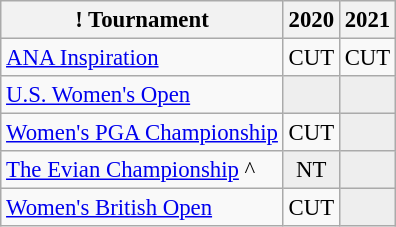<table class="wikitable" style="font-size:95%;text-align:center;">
<tr>
<th>! Tournament</th>
<th>2020</th>
<th>2021</th>
</tr>
<tr>
<td align=left><a href='#'>ANA Inspiration</a></td>
<td>CUT</td>
<td>CUT</td>
</tr>
<tr>
<td align=left><a href='#'>U.S. Women's Open</a></td>
<td style="background:#eeeeee;"></td>
<td style="background:#eeeeee;"></td>
</tr>
<tr>
<td align=left><a href='#'>Women's PGA Championship</a></td>
<td>CUT</td>
<td style="background:#eeeeee;"></td>
</tr>
<tr>
<td align=left><a href='#'>The Evian Championship</a> ^</td>
<td style="background:#eeeeee;">NT</td>
<td style="background:#eeeeee;"></td>
</tr>
<tr>
<td align=left><a href='#'>Women's British Open</a></td>
<td>CUT</td>
<td style="background:#eeeeee;"></td>
</tr>
</table>
